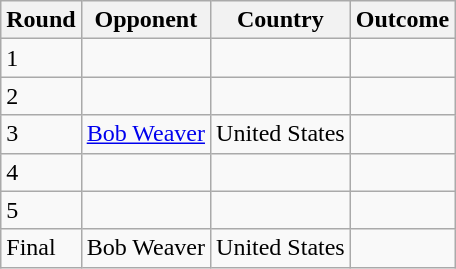<table class="wikitable">
<tr>
<th>Round</th>
<th>Opponent</th>
<th>Country</th>
<th>Outcome</th>
</tr>
<tr>
<td>1</td>
<td></td>
<td></td>
<td></td>
</tr>
<tr>
<td>2</td>
<td></td>
<td></td>
<td></td>
</tr>
<tr>
<td>3</td>
<td><a href='#'>Bob Weaver</a></td>
<td>United States</td>
<td></td>
</tr>
<tr>
<td>4</td>
<td></td>
<td></td>
<td></td>
</tr>
<tr>
<td>5</td>
<td></td>
<td></td>
<td></td>
</tr>
<tr>
<td>Final</td>
<td>Bob Weaver</td>
<td>United States</td>
<td></td>
</tr>
</table>
